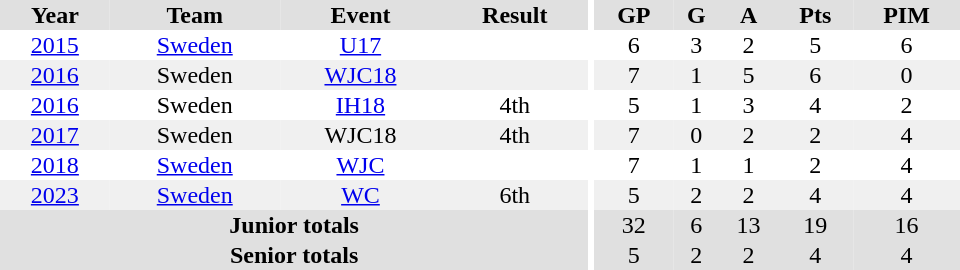<table border="0" cellpadding="1" cellspacing="0" ID="Table3" style="text-align:center; width:40em">
<tr ALIGN="center" bgcolor="#e0e0e0">
<th>Year</th>
<th>Team</th>
<th>Event</th>
<th>Result</th>
<th rowspan="101" bgcolor="#ffffff"></th>
<th>GP</th>
<th>G</th>
<th>A</th>
<th>Pts</th>
<th>PIM</th>
</tr>
<tr>
<td><a href='#'>2015</a></td>
<td><a href='#'>Sweden</a></td>
<td><a href='#'>U17</a></td>
<td></td>
<td>6</td>
<td>3</td>
<td>2</td>
<td>5</td>
<td>6</td>
</tr>
<tr bgcolor="#f0f0f0">
<td><a href='#'>2016</a></td>
<td>Sweden</td>
<td><a href='#'>WJC18</a></td>
<td></td>
<td>7</td>
<td>1</td>
<td>5</td>
<td>6</td>
<td>0</td>
</tr>
<tr>
<td><a href='#'>2016</a></td>
<td>Sweden</td>
<td><a href='#'>IH18</a></td>
<td>4th</td>
<td>5</td>
<td>1</td>
<td>3</td>
<td>4</td>
<td>2</td>
</tr>
<tr bgcolor="#f0f0f0">
<td><a href='#'>2017</a></td>
<td>Sweden</td>
<td>WJC18</td>
<td>4th</td>
<td>7</td>
<td>0</td>
<td>2</td>
<td>2</td>
<td>4</td>
</tr>
<tr>
<td><a href='#'>2018</a></td>
<td><a href='#'>Sweden</a></td>
<td><a href='#'>WJC</a></td>
<td></td>
<td>7</td>
<td>1</td>
<td>1</td>
<td>2</td>
<td>4</td>
</tr>
<tr bgcolor="#f0f0f0">
<td><a href='#'>2023</a></td>
<td><a href='#'>Sweden</a></td>
<td><a href='#'>WC</a></td>
<td>6th</td>
<td>5</td>
<td>2</td>
<td>2</td>
<td>4</td>
<td>4</td>
</tr>
<tr bgcolor="#e0e0e0">
<th colspan="4">Junior totals</th>
<td>32</td>
<td>6</td>
<td>13</td>
<td>19</td>
<td>16</td>
</tr>
<tr bgcolor="#e0e0e0">
<th colspan="4">Senior totals</th>
<td>5</td>
<td>2</td>
<td>2</td>
<td>4</td>
<td>4</td>
</tr>
</table>
